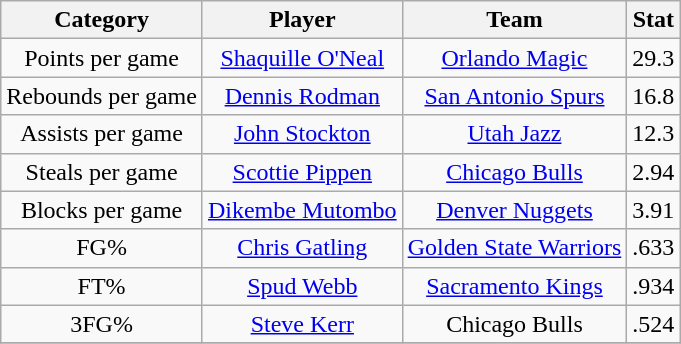<table class="wikitable" style="text-align:center">
<tr>
<th>Category</th>
<th>Player</th>
<th>Team</th>
<th>Stat</th>
</tr>
<tr>
<td>Points per game</td>
<td><a href='#'>Shaquille O'Neal</a></td>
<td><a href='#'>Orlando Magic</a></td>
<td>29.3</td>
</tr>
<tr>
<td>Rebounds per game</td>
<td><a href='#'>Dennis Rodman</a></td>
<td><a href='#'>San Antonio Spurs</a></td>
<td>16.8</td>
</tr>
<tr>
<td>Assists per game</td>
<td><a href='#'>John Stockton</a></td>
<td><a href='#'>Utah Jazz</a></td>
<td>12.3</td>
</tr>
<tr>
<td>Steals per game</td>
<td><a href='#'>Scottie Pippen</a></td>
<td><a href='#'>Chicago Bulls</a></td>
<td>2.94</td>
</tr>
<tr>
<td>Blocks per game</td>
<td><a href='#'>Dikembe Mutombo</a></td>
<td><a href='#'>Denver Nuggets</a></td>
<td>3.91</td>
</tr>
<tr>
<td>FG%</td>
<td><a href='#'>Chris Gatling</a></td>
<td><a href='#'>Golden State Warriors</a></td>
<td>.633</td>
</tr>
<tr>
<td>FT%</td>
<td><a href='#'>Spud Webb</a></td>
<td><a href='#'>Sacramento Kings</a></td>
<td>.934</td>
</tr>
<tr>
<td>3FG%</td>
<td><a href='#'>Steve Kerr</a></td>
<td>Chicago Bulls</td>
<td>.524</td>
</tr>
<tr>
</tr>
</table>
